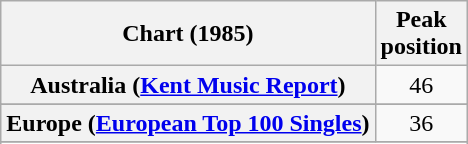<table class="wikitable sortable plainrowheaders" style="text-align:center">
<tr>
<th scope="col">Chart (1985)</th>
<th scope="col">Peak<br>position</th>
</tr>
<tr>
<th scope="row">Australia (<a href='#'>Kent Music Report</a>)</th>
<td>46</td>
</tr>
<tr>
</tr>
<tr>
<th scope="row">Europe (<a href='#'>European Top 100 Singles</a>)</th>
<td>36</td>
</tr>
<tr>
</tr>
<tr>
</tr>
<tr>
</tr>
<tr>
</tr>
<tr>
</tr>
<tr>
</tr>
<tr>
</tr>
</table>
